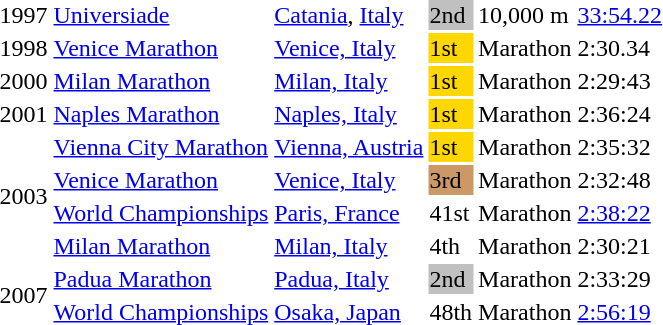<table>
<tr>
<td>1997</td>
<td><a href='#'>Universiade</a></td>
<td><a href='#'>Catania</a>, <a href='#'>Italy</a></td>
<td bgcolor="silver">2nd</td>
<td>10,000 m</td>
<td><a href='#'>33:54.22</a></td>
</tr>
<tr>
<td>1998</td>
<td><a href='#'>Venice Marathon</a></td>
<td><a href='#'>Venice, Italy</a></td>
<td bgcolor="gold">1st</td>
<td>Marathon</td>
<td>2:30.34</td>
</tr>
<tr>
<td>2000</td>
<td><a href='#'>Milan Marathon</a></td>
<td><a href='#'>Milan, Italy</a></td>
<td bgcolor="gold">1st</td>
<td>Marathon</td>
<td>2:29:43</td>
</tr>
<tr>
<td>2001</td>
<td><a href='#'>Naples Marathon</a></td>
<td><a href='#'>Naples, Italy</a></td>
<td bgcolor="gold">1st</td>
<td>Marathon</td>
<td>2:36:24</td>
</tr>
<tr>
<td rowspan=4>2003</td>
<td><a href='#'>Vienna City Marathon</a></td>
<td><a href='#'>Vienna, Austria</a></td>
<td bgcolor="gold">1st</td>
<td>Marathon</td>
<td>2:35:32</td>
</tr>
<tr>
<td><a href='#'>Venice Marathon</a></td>
<td><a href='#'>Venice, Italy</a></td>
<td bgcolor="cc9966">3rd</td>
<td>Marathon</td>
<td>2:32:48</td>
</tr>
<tr>
<td><a href='#'>World Championships</a></td>
<td><a href='#'>Paris, France</a></td>
<td>41st</td>
<td>Marathon</td>
<td><a href='#'>2:38:22</a></td>
</tr>
<tr>
<td><a href='#'>Milan Marathon</a></td>
<td><a href='#'>Milan, Italy</a></td>
<td>4th</td>
<td>Marathon</td>
<td>2:30:21</td>
</tr>
<tr>
<td rowspan=2>2007</td>
<td><a href='#'>Padua Marathon</a></td>
<td><a href='#'>Padua, Italy</a></td>
<td bgcolor="silver">2nd</td>
<td>Marathon</td>
<td>2:33:29</td>
</tr>
<tr>
<td><a href='#'>World Championships</a></td>
<td><a href='#'>Osaka, Japan</a></td>
<td>48th</td>
<td>Marathon</td>
<td><a href='#'>2:56:19</a></td>
</tr>
</table>
